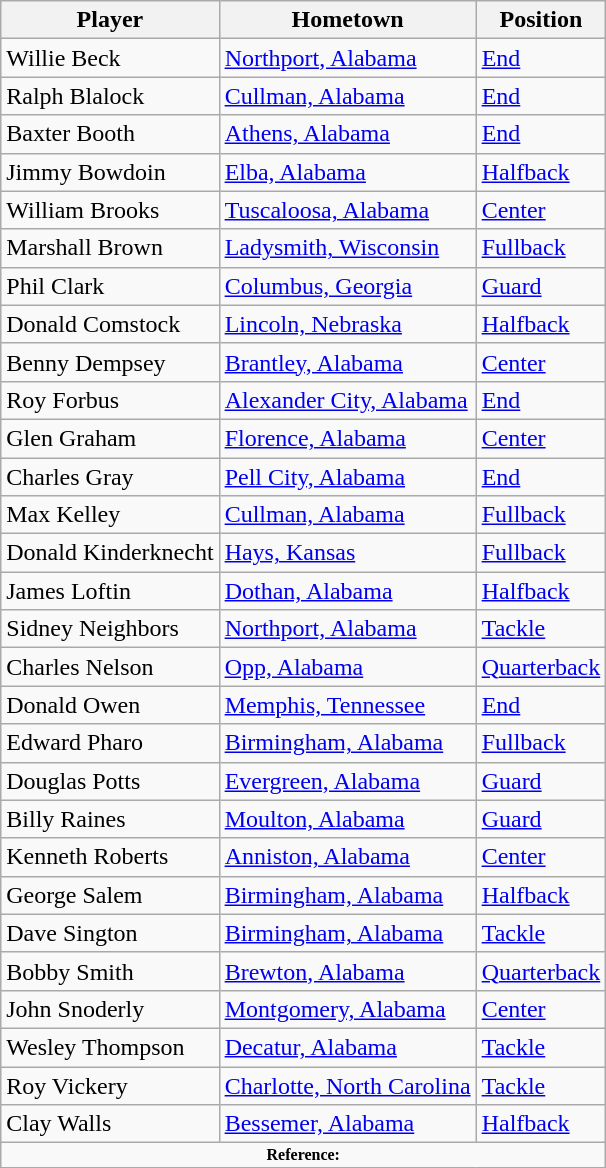<table class="wikitable" border="1">
<tr ;>
<th>Player</th>
<th>Hometown</th>
<th>Position</th>
</tr>
<tr>
<td>Willie Beck</td>
<td><a href='#'>Northport, Alabama</a></td>
<td><a href='#'>End</a></td>
</tr>
<tr>
<td>Ralph Blalock</td>
<td><a href='#'>Cullman, Alabama</a></td>
<td><a href='#'>End</a></td>
</tr>
<tr>
<td>Baxter Booth</td>
<td><a href='#'>Athens, Alabama</a></td>
<td><a href='#'>End</a></td>
</tr>
<tr>
<td>Jimmy Bowdoin</td>
<td><a href='#'>Elba, Alabama</a></td>
<td><a href='#'>Halfback</a></td>
</tr>
<tr>
<td>William Brooks</td>
<td><a href='#'>Tuscaloosa, Alabama</a></td>
<td><a href='#'>Center</a></td>
</tr>
<tr>
<td>Marshall Brown</td>
<td><a href='#'>Ladysmith, Wisconsin</a></td>
<td><a href='#'>Fullback</a></td>
</tr>
<tr>
<td>Phil Clark</td>
<td><a href='#'>Columbus, Georgia</a></td>
<td><a href='#'>Guard</a></td>
</tr>
<tr>
<td>Donald Comstock</td>
<td><a href='#'>Lincoln, Nebraska</a></td>
<td><a href='#'>Halfback</a></td>
</tr>
<tr>
<td>Benny Dempsey</td>
<td><a href='#'>Brantley, Alabama</a></td>
<td><a href='#'>Center</a></td>
</tr>
<tr>
<td>Roy Forbus</td>
<td><a href='#'>Alexander City, Alabama</a></td>
<td><a href='#'>End</a></td>
</tr>
<tr>
<td>Glen Graham</td>
<td><a href='#'>Florence, Alabama</a></td>
<td><a href='#'>Center</a></td>
</tr>
<tr>
<td>Charles Gray</td>
<td><a href='#'>Pell City, Alabama</a></td>
<td><a href='#'>End</a></td>
</tr>
<tr>
<td>Max Kelley</td>
<td><a href='#'>Cullman, Alabama</a></td>
<td><a href='#'>Fullback</a></td>
</tr>
<tr>
<td>Donald Kinderknecht</td>
<td><a href='#'>Hays, Kansas</a></td>
<td><a href='#'>Fullback</a></td>
</tr>
<tr>
<td>James Loftin</td>
<td><a href='#'>Dothan, Alabama</a></td>
<td><a href='#'>Halfback</a></td>
</tr>
<tr>
<td>Sidney Neighbors</td>
<td><a href='#'>Northport, Alabama</a></td>
<td><a href='#'>Tackle</a></td>
</tr>
<tr>
<td>Charles Nelson</td>
<td><a href='#'>Opp, Alabama</a></td>
<td><a href='#'>Quarterback</a></td>
</tr>
<tr>
<td>Donald Owen</td>
<td><a href='#'>Memphis, Tennessee</a></td>
<td><a href='#'>End</a></td>
</tr>
<tr>
<td>Edward Pharo</td>
<td><a href='#'>Birmingham, Alabama</a></td>
<td><a href='#'>Fullback</a></td>
</tr>
<tr>
<td>Douglas Potts</td>
<td><a href='#'>Evergreen, Alabama</a></td>
<td><a href='#'>Guard</a></td>
</tr>
<tr>
<td>Billy Raines</td>
<td><a href='#'>Moulton, Alabama</a></td>
<td><a href='#'>Guard</a></td>
</tr>
<tr>
<td>Kenneth Roberts</td>
<td><a href='#'>Anniston, Alabama</a></td>
<td><a href='#'>Center</a></td>
</tr>
<tr>
<td>George Salem</td>
<td><a href='#'>Birmingham, Alabama</a></td>
<td><a href='#'>Halfback</a></td>
</tr>
<tr>
<td>Dave Sington</td>
<td><a href='#'>Birmingham, Alabama</a></td>
<td><a href='#'>Tackle</a></td>
</tr>
<tr>
<td>Bobby Smith</td>
<td><a href='#'>Brewton, Alabama</a></td>
<td><a href='#'>Quarterback</a></td>
</tr>
<tr>
<td>John Snoderly</td>
<td><a href='#'>Montgomery, Alabama</a></td>
<td><a href='#'>Center</a></td>
</tr>
<tr>
<td>Wesley Thompson</td>
<td><a href='#'>Decatur, Alabama</a></td>
<td><a href='#'>Tackle</a></td>
</tr>
<tr>
<td>Roy Vickery</td>
<td><a href='#'>Charlotte, North Carolina</a></td>
<td><a href='#'>Tackle</a></td>
</tr>
<tr>
<td>Clay Walls</td>
<td><a href='#'>Bessemer, Alabama</a></td>
<td><a href='#'>Halfback</a></td>
</tr>
<tr>
<td colspan="3" style="font-size: 8pt" align="center"><strong>Reference:</strong></td>
</tr>
</table>
